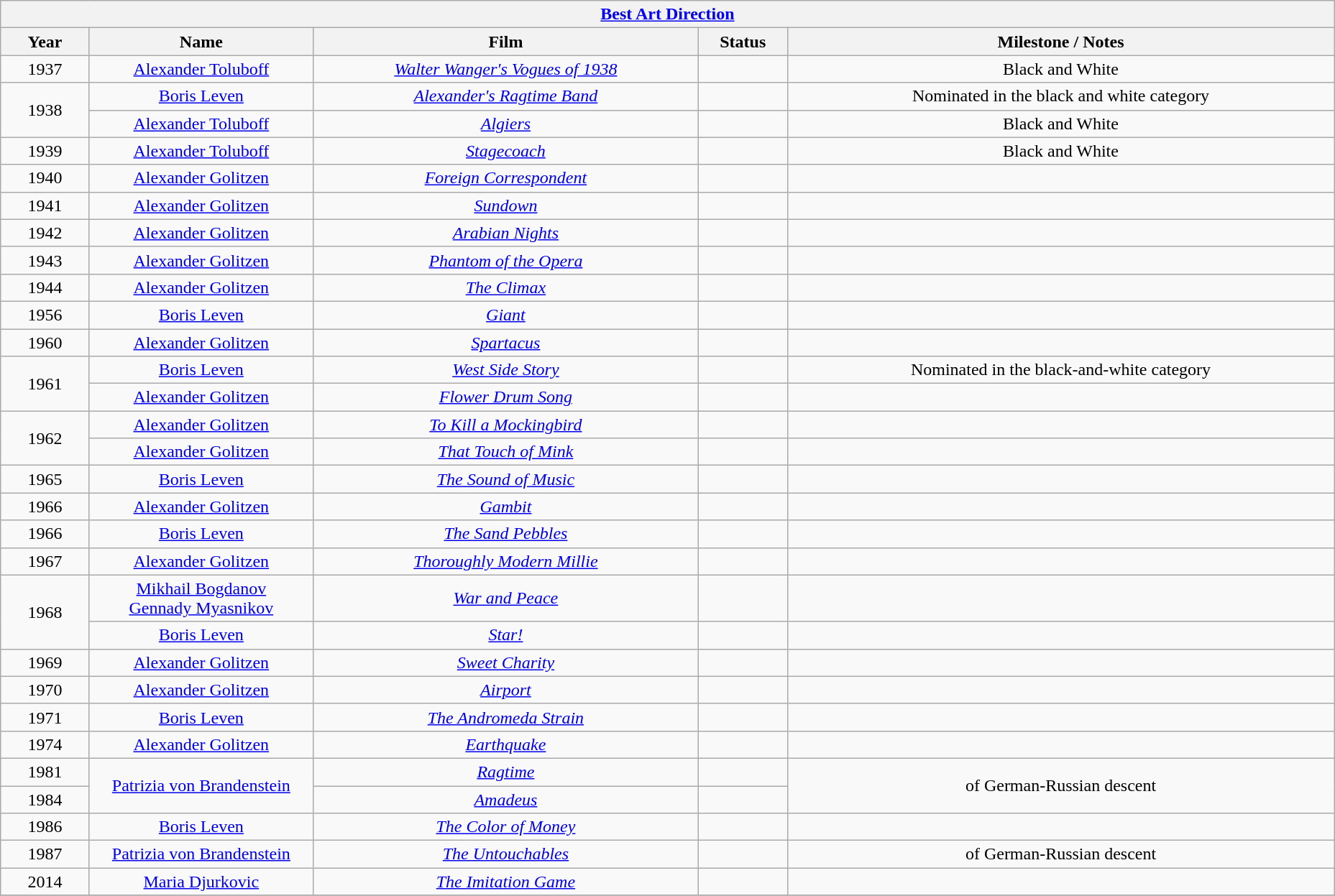<table class="wikitable" style="text-align: center">
<tr>
<th colspan=6 style="text-align:center;"><a href='#'>Best Art Direction</a></th>
</tr>
<tr>
<th style="width:075px;">Year</th>
<th style="width:200px;">Name</th>
<th style="width:350px;">Film</th>
<th style="width:075px;">Status</th>
<th style="width:500px;">Milestone / Notes</th>
</tr>
<tr>
<td>1937</td>
<td><a href='#'>Alexander Toluboff</a></td>
<td><em><a href='#'>Walter Wanger's Vogues of 1938</a></em></td>
<td></td>
<td>Black and White</td>
</tr>
<tr>
<td rowspan=2>1938</td>
<td><a href='#'>Boris Leven</a></td>
<td><em><a href='#'>Alexander's Ragtime Band</a></em></td>
<td></td>
<td>Nominated in the black and white category</td>
</tr>
<tr>
<td><a href='#'>Alexander Toluboff</a></td>
<td><a href='#'><em>Algiers</em></a></td>
<td></td>
<td>Black and White</td>
</tr>
<tr>
<td>1939</td>
<td><a href='#'>Alexander Toluboff</a></td>
<td><em><a href='#'>Stagecoach</a></em></td>
<td></td>
<td>Black and White</td>
</tr>
<tr>
<td>1940</td>
<td><a href='#'>Alexander Golitzen</a></td>
<td><a href='#'><em>Foreign Correspondent</em></a></td>
<td></td>
<td></td>
</tr>
<tr>
<td>1941</td>
<td><a href='#'>Alexander Golitzen</a></td>
<td><a href='#'><em>Sundown</em></a></td>
<td></td>
<td></td>
</tr>
<tr>
<td>1942</td>
<td><a href='#'>Alexander Golitzen</a></td>
<td><a href='#'><em>Arabian Nights</em></a></td>
<td></td>
<td></td>
</tr>
<tr>
<td>1943</td>
<td><a href='#'>Alexander Golitzen</a></td>
<td><a href='#'><em>Phantom of the Opera</em></a></td>
<td></td>
<td></td>
</tr>
<tr>
<td>1944</td>
<td><a href='#'>Alexander Golitzen</a></td>
<td><em><a href='#'>The Climax</a></em></td>
<td></td>
<td></td>
</tr>
<tr>
<td>1956</td>
<td><a href='#'>Boris Leven</a></td>
<td><em><a href='#'>Giant</a></em></td>
<td></td>
<td></td>
</tr>
<tr>
<td>1960</td>
<td><a href='#'>Alexander Golitzen</a></td>
<td><em><a href='#'>Spartacus</a></em></td>
<td></td>
<td></td>
</tr>
<tr>
<td rowspan=2>1961</td>
<td><a href='#'>Boris Leven</a></td>
<td><em><a href='#'>West Side Story</a></em></td>
<td></td>
<td>Nominated in the black-and-white category</td>
</tr>
<tr>
<td><a href='#'>Alexander Golitzen</a></td>
<td><a href='#'><em>Flower Drum Song</em></a></td>
<td></td>
<td></td>
</tr>
<tr>
<td rowspan=2>1962</td>
<td><a href='#'>Alexander Golitzen</a></td>
<td><a href='#'><em>To Kill a Mockingbird</em></a></td>
<td></td>
<td></td>
</tr>
<tr>
<td><a href='#'>Alexander Golitzen</a></td>
<td><em><a href='#'>That Touch of Mink</a></em></td>
<td></td>
<td></td>
</tr>
<tr>
<td>1965</td>
<td><a href='#'>Boris Leven</a></td>
<td><em><a href='#'>The Sound of Music</a></em></td>
<td></td>
<td></td>
</tr>
<tr>
<td>1966</td>
<td><a href='#'>Alexander Golitzen</a></td>
<td><a href='#'><em>Gambit</em></a></td>
<td></td>
<td></td>
</tr>
<tr>
<td>1966</td>
<td><a href='#'>Boris Leven</a></td>
<td><em><a href='#'>The Sand Pebbles</a></em></td>
<td></td>
<td></td>
</tr>
<tr>
<td>1967</td>
<td><a href='#'>Alexander Golitzen</a></td>
<td><em><a href='#'>Thoroughly Modern Millie</a></em></td>
<td></td>
<td></td>
</tr>
<tr>
<td rowspan=2>1968</td>
<td><a href='#'>Mikhail Bogdanov</a><br><a href='#'>Gennady Myasnikov</a></td>
<td><em><a href='#'>War and Peace</a></em></td>
<td></td>
<td></td>
</tr>
<tr>
<td><a href='#'>Boris Leven</a></td>
<td><em><a href='#'>Star!</a></em></td>
<td></td>
<td></td>
</tr>
<tr>
<td>1969</td>
<td><a href='#'>Alexander Golitzen</a></td>
<td><em><a href='#'>Sweet Charity</a></em></td>
<td></td>
<td></td>
</tr>
<tr>
<td>1970</td>
<td><a href='#'>Alexander Golitzen</a></td>
<td><a href='#'><em>Airport</em></a></td>
<td></td>
<td></td>
</tr>
<tr>
<td>1971</td>
<td><a href='#'>Boris Leven</a></td>
<td><em><a href='#'>The Andromeda Strain</a></em></td>
<td></td>
<td></td>
</tr>
<tr>
<td>1974</td>
<td><a href='#'>Alexander Golitzen</a></td>
<td><a href='#'><em>Earthquake</em></a></td>
<td></td>
<td></td>
</tr>
<tr>
<td>1981</td>
<td rowspan=2><a href='#'>Patrizia von Brandenstein</a></td>
<td><em><a href='#'>Ragtime</a></em></td>
<td></td>
<td rowspan=2>of German-Russian descent</td>
</tr>
<tr>
<td>1984</td>
<td><em><a href='#'>Amadeus</a></em></td>
<td></td>
</tr>
<tr>
<td>1986</td>
<td><a href='#'>Boris Leven</a></td>
<td><em><a href='#'>The Color of Money</a></em></td>
<td></td>
<td></td>
</tr>
<tr>
<td>1987</td>
<td><a href='#'>Patrizia von Brandenstein</a></td>
<td><em><a href='#'>The Untouchables</a></em></td>
<td></td>
<td>of German-Russian descent</td>
</tr>
<tr>
<td>2014</td>
<td><a href='#'>Maria Djurkovic</a></td>
<td><em><a href='#'>The Imitation Game</a></em></td>
<td></td>
<td></td>
</tr>
<tr>
</tr>
</table>
